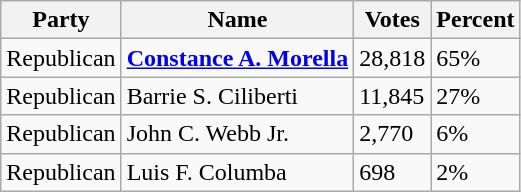<table class="wikitable">
<tr>
<th>Party</th>
<th>Name</th>
<th>Votes</th>
<th>Percent</th>
</tr>
<tr>
<td>Republican</td>
<td><strong><a href='#'>Constance A. Morella</a></strong></td>
<td>28,818</td>
<td>65%</td>
</tr>
<tr>
<td>Republican</td>
<td>Barrie S. Ciliberti</td>
<td>11,845</td>
<td>27%</td>
</tr>
<tr>
<td>Republican</td>
<td>John C. Webb Jr.</td>
<td>2,770</td>
<td>6%</td>
</tr>
<tr>
<td>Republican</td>
<td>Luis F. Columba</td>
<td>698</td>
<td>2%</td>
</tr>
</table>
